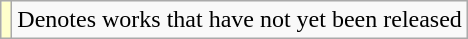<table class="wikitable">
<tr>
<td style="background:#FFFFCC;"></td>
<td>Denotes works that have not yet been released</td>
</tr>
</table>
